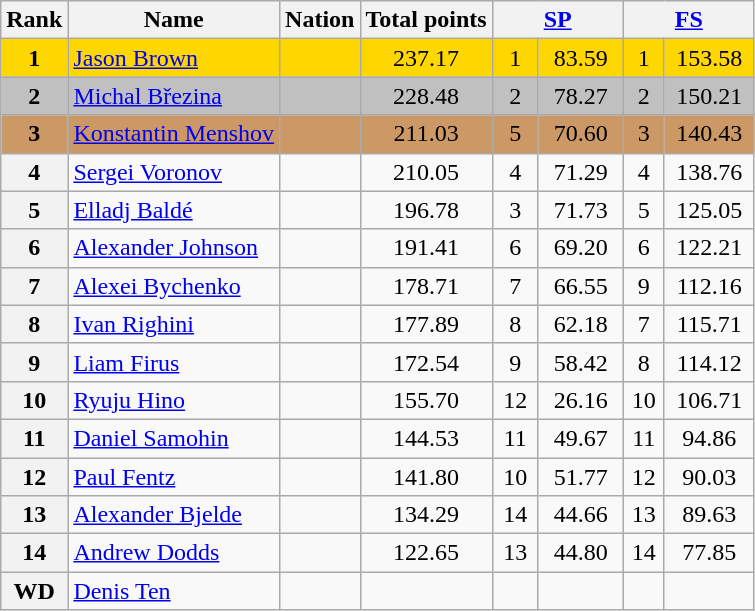<table class="wikitable sortable">
<tr>
<th>Rank</th>
<th>Name</th>
<th>Nation</th>
<th>Total points</th>
<th colspan="2" width="80px"><a href='#'>SP</a></th>
<th colspan="2" width="80px"><a href='#'>FS</a></th>
</tr>
<tr bgcolor="gold">
<td align="center"><strong>1</strong></td>
<td><a href='#'>Jason Brown</a></td>
<td></td>
<td align="center">237.17</td>
<td align="center">1</td>
<td align="center">83.59</td>
<td align="center">1</td>
<td align="center">153.58</td>
</tr>
<tr bgcolor="silver">
<td align="center"><strong>2</strong></td>
<td><a href='#'>Michal Březina</a></td>
<td></td>
<td align="center">228.48</td>
<td align="center">2</td>
<td align="center">78.27</td>
<td align="center">2</td>
<td align="center">150.21</td>
</tr>
<tr bgcolor="cc9966">
<td align="center"><strong>3</strong></td>
<td><a href='#'>Konstantin Menshov</a></td>
<td></td>
<td align="center">211.03</td>
<td align="center">5</td>
<td align="center">70.60</td>
<td align="center">3</td>
<td align="center">140.43</td>
</tr>
<tr>
<th>4</th>
<td><a href='#'>Sergei Voronov</a></td>
<td></td>
<td align="center">210.05</td>
<td align="center">4</td>
<td align="center">71.29</td>
<td align="center">4</td>
<td align="center">138.76</td>
</tr>
<tr>
<th>5</th>
<td><a href='#'>Elladj Baldé</a></td>
<td></td>
<td align="center">196.78</td>
<td align="center">3</td>
<td align="center">71.73</td>
<td align="center">5</td>
<td align="center">125.05</td>
</tr>
<tr>
<th>6</th>
<td><a href='#'>Alexander Johnson</a></td>
<td></td>
<td align="center">191.41</td>
<td align="center">6</td>
<td align="center">69.20</td>
<td align="center">6</td>
<td align="center">122.21</td>
</tr>
<tr>
<th>7</th>
<td><a href='#'>Alexei Bychenko</a></td>
<td></td>
<td align="center">178.71</td>
<td align="center">7</td>
<td align="center">66.55</td>
<td align="center">9</td>
<td align="center">112.16</td>
</tr>
<tr>
<th>8</th>
<td><a href='#'>Ivan Righini</a></td>
<td></td>
<td align="center">177.89</td>
<td align="center">8</td>
<td align="center">62.18</td>
<td align="center">7</td>
<td align="center">115.71</td>
</tr>
<tr>
<th>9</th>
<td><a href='#'>Liam Firus</a></td>
<td></td>
<td align="center">172.54</td>
<td align="center">9</td>
<td align="center">58.42</td>
<td align="center">8</td>
<td align="center">114.12</td>
</tr>
<tr>
<th>10</th>
<td><a href='#'>Ryuju Hino</a></td>
<td></td>
<td align="center">155.70</td>
<td align="center">12</td>
<td align="center">26.16</td>
<td align="center">10</td>
<td align="center">106.71</td>
</tr>
<tr>
<th>11</th>
<td><a href='#'>Daniel Samohin</a></td>
<td></td>
<td align="center">144.53</td>
<td align="center">11</td>
<td align="center">49.67</td>
<td align="center">11</td>
<td align="center">94.86</td>
</tr>
<tr>
<th>12</th>
<td><a href='#'>Paul Fentz</a></td>
<td></td>
<td align="center">141.80</td>
<td align="center">10</td>
<td align="center">51.77</td>
<td align="center">12</td>
<td align="center">90.03</td>
</tr>
<tr>
<th>13</th>
<td><a href='#'>Alexander Bjelde</a></td>
<td></td>
<td align="center">134.29</td>
<td align="center">14</td>
<td align="center">44.66</td>
<td align="center">13</td>
<td align="center">89.63</td>
</tr>
<tr>
<th>14</th>
<td><a href='#'>Andrew Dodds</a></td>
<td></td>
<td align="center">122.65</td>
<td align="center">13</td>
<td align="center">44.80</td>
<td align="center">14</td>
<td align="center">77.85</td>
</tr>
<tr>
<th>WD</th>
<td><a href='#'>Denis Ten</a></td>
<td></td>
<td align="center"></td>
<td align="center"></td>
<td align="center"></td>
<td align="center"></td>
<td align="center"></td>
</tr>
</table>
